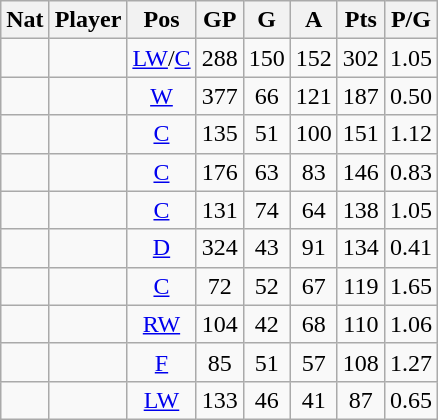<table class="wikitable sortable">
<tr>
<th>Nat</th>
<th>Player</th>
<th>Pos</th>
<th>GP</th>
<th>G</th>
<th>A</th>
<th>Pts</th>
<th>P/G</th>
</tr>
<tr align="center">
<td></td>
<td align="left"></td>
<td><a href='#'>LW</a>/<a href='#'>C</a></td>
<td>288</td>
<td>150</td>
<td>152</td>
<td>302</td>
<td>1.05</td>
</tr>
<tr align="center">
<td></td>
<td align="left"></td>
<td><a href='#'>W</a></td>
<td>377</td>
<td>66</td>
<td>121</td>
<td>187</td>
<td>0.50</td>
</tr>
<tr align="center">
<td></td>
<td align="left"></td>
<td><a href='#'>C</a></td>
<td>135</td>
<td>51</td>
<td>100</td>
<td>151</td>
<td>1.12</td>
</tr>
<tr align="center">
<td></td>
<td align="left"></td>
<td><a href='#'>C</a></td>
<td>176</td>
<td>63</td>
<td>83</td>
<td>146</td>
<td>0.83</td>
</tr>
<tr align="center">
<td></td>
<td align="left"></td>
<td><a href='#'>C</a></td>
<td>131</td>
<td>74</td>
<td>64</td>
<td>138</td>
<td>1.05</td>
</tr>
<tr align="center">
<td></td>
<td align="left"></td>
<td><a href='#'>D</a></td>
<td>324</td>
<td>43</td>
<td>91</td>
<td>134</td>
<td>0.41</td>
</tr>
<tr align="center">
<td></td>
<td align="left"></td>
<td><a href='#'>C</a></td>
<td>72</td>
<td>52</td>
<td>67</td>
<td>119</td>
<td>1.65</td>
</tr>
<tr align="center">
<td></td>
<td align="left"></td>
<td><a href='#'>RW</a></td>
<td>104</td>
<td>42</td>
<td>68</td>
<td>110</td>
<td>1.06</td>
</tr>
<tr align="center">
<td></td>
<td align="left"></td>
<td><a href='#'>F</a></td>
<td>85</td>
<td>51</td>
<td>57</td>
<td>108</td>
<td>1.27</td>
</tr>
<tr align="center">
<td></td>
<td align="left"></td>
<td><a href='#'>LW</a></td>
<td>133</td>
<td>46</td>
<td>41</td>
<td>87</td>
<td>0.65</td>
</tr>
</table>
